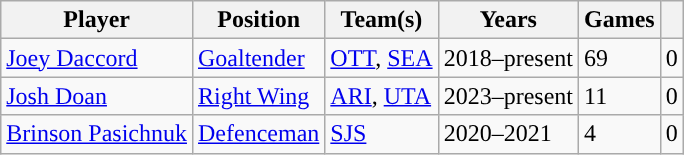<table class="wikitable sortable">
<tr>
<th>Player</th>
<th>Position</th>
<th>Team(s)</th>
<th>Years</th>
<th>Games</th>
<th><a href='#'></a></th>
</tr>
<tr>
<td><a href='#'>Joey Daccord</a></td>
<td><a href='#'>Goaltender</a></td>
<td><a href='#'>OTT</a>, <a href='#'>SEA</a></td>
<td>2018–present</td>
<td>69</td>
<td>0</td>
</tr>
<tr>
<td><a href='#'>Josh Doan</a></td>
<td><a href='#'>Right Wing</a></td>
<td><a href='#'>ARI</a>, <a href='#'>UTA</a></td>
<td>2023–present</td>
<td>11</td>
<td>0</td>
</tr>
<tr>
<td><a href='#'>Brinson Pasichnuk</a></td>
<td><a href='#'>Defenceman</a></td>
<td><a href='#'>SJS</a></td>
<td>2020–2021</td>
<td>4</td>
<td>0</td>
</tr>
</table>
